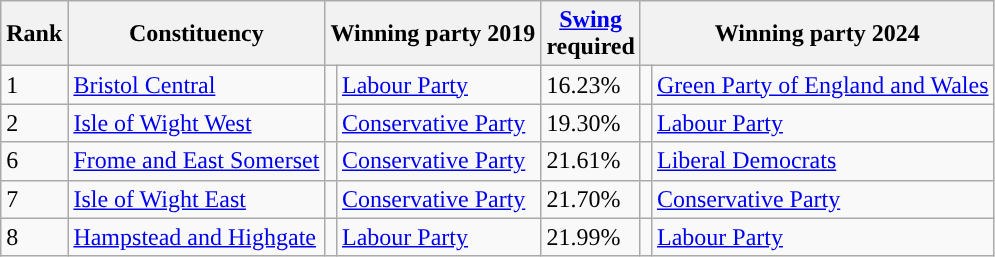<table class="wikitable">
<tr>
<th>Rank</th>
<th>Constituency</th>
<th colspan="2">Winning party 2019</th>
<th><a href='#'>Swing</a> <br>required</th>
<th colspan="2">Winning party 2024</th>
</tr>
<tr>
<td>1</td>
<td><a href='#'>Bristol Central</a></td>
<td class="unsortable" style="background-color: "></td>
<td><a href='#'>Labour Party</a></td>
<td>16.23%</td>
<td class="unsortable" style="background-color: "></td>
<td><a href='#'>Green Party of England and Wales</a></td>
</tr>
<tr>
<td>2</td>
<td><a href='#'>Isle of Wight West</a></td>
<td class="unsortable" style="background-color: "></td>
<td><a href='#'>Conservative Party</a></td>
<td>19.30%</td>
<td class="unsortable" style="background-color: "></td>
<td><a href='#'>Labour Party</a></td>
</tr>
<tr>
<td>6</td>
<td><a href='#'>Frome and East Somerset</a></td>
<td class="unsortable" style="background-color: "></td>
<td><a href='#'>Conservative Party</a></td>
<td>21.61%</td>
<td class="unsortable" style="background-color: "></td>
<td><a href='#'>Liberal Democrats</a></td>
</tr>
<tr>
<td>7</td>
<td><a href='#'>Isle of Wight East</a></td>
<td class="unsortable" style="background-color: "></td>
<td><a href='#'>Conservative Party</a></td>
<td>21.70%</td>
<td class="unsortable" style="background-color: "></td>
<td><a href='#'>Conservative Party</a></td>
</tr>
<tr>
<td>8</td>
<td><a href='#'>Hampstead and Highgate</a></td>
<td class="unsortable" style="background-color: "></td>
<td><a href='#'>Labour Party</a></td>
<td>21.99%</td>
<td class="unsortable" style="background-color: "></td>
<td><a href='#'>Labour Party</a></td>
</tr>
</table>
